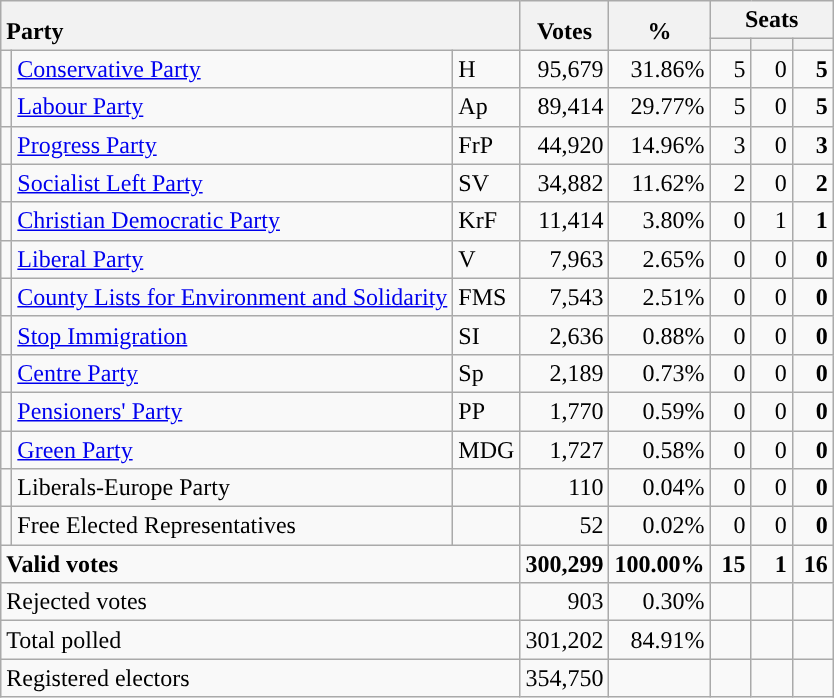<table class="wikitable" border="1" style="text-align:right;">
<tr>
<th style="text-align:left;" valign=bottom rowspan=2 colspan=3>Party</th>
<th align=center valign=bottom rowspan=2 width="50">Votes</th>
<th align=center valign=bottom rowspan=2 width="50">%</th>
<th colspan=3>Seats</th>
</tr>
<tr>
<th align=center valign=bottom width="20"><small></small></th>
<th align=center valign=bottom width="20"><small><a href='#'></a></small></th>
<th align=center valign=bottom width="20"><small></small></th>
</tr>
<tr>
<td style="color:inherit;background:"></td>
<td align=left><a href='#'>Conservative Party</a></td>
<td align=left>H</td>
<td>95,679</td>
<td>31.86%</td>
<td>5</td>
<td>0</td>
<td><strong>5</strong></td>
</tr>
<tr>
<td style="color:inherit;background:"></td>
<td align=left><a href='#'>Labour Party</a></td>
<td align=left>Ap</td>
<td>89,414</td>
<td>29.77%</td>
<td>5</td>
<td>0</td>
<td><strong>5</strong></td>
</tr>
<tr>
<td style="color:inherit;background:"></td>
<td align=left><a href='#'>Progress Party</a></td>
<td align=left>FrP</td>
<td>44,920</td>
<td>14.96%</td>
<td>3</td>
<td>0</td>
<td><strong>3</strong></td>
</tr>
<tr>
<td style="color:inherit;background:"></td>
<td align=left><a href='#'>Socialist Left Party</a></td>
<td align=left>SV</td>
<td>34,882</td>
<td>11.62%</td>
<td>2</td>
<td>0</td>
<td><strong>2</strong></td>
</tr>
<tr>
<td style="color:inherit;background:"></td>
<td align=left><a href='#'>Christian Democratic Party</a></td>
<td align=left>KrF</td>
<td>11,414</td>
<td>3.80%</td>
<td>0</td>
<td>1</td>
<td><strong>1</strong></td>
</tr>
<tr>
<td style="color:inherit;background:"></td>
<td align=left><a href='#'>Liberal Party</a></td>
<td align=left>V</td>
<td>7,963</td>
<td>2.65%</td>
<td>0</td>
<td>0</td>
<td><strong>0</strong></td>
</tr>
<tr>
<td></td>
<td align=left><a href='#'>County Lists for Environment and Solidarity</a></td>
<td align=left>FMS</td>
<td>7,543</td>
<td>2.51%</td>
<td>0</td>
<td>0</td>
<td><strong>0</strong></td>
</tr>
<tr>
<td style="color:inherit;background:"></td>
<td align=left><a href='#'>Stop Immigration</a></td>
<td align=left>SI</td>
<td>2,636</td>
<td>0.88%</td>
<td>0</td>
<td>0</td>
<td><strong>0</strong></td>
</tr>
<tr>
<td style="color:inherit;background:"></td>
<td align=left><a href='#'>Centre Party</a></td>
<td align=left>Sp</td>
<td>2,189</td>
<td>0.73%</td>
<td>0</td>
<td>0</td>
<td><strong>0</strong></td>
</tr>
<tr>
<td style="color:inherit;background:"></td>
<td align=left><a href='#'>Pensioners' Party</a></td>
<td align=left>PP</td>
<td>1,770</td>
<td>0.59%</td>
<td>0</td>
<td>0</td>
<td><strong>0</strong></td>
</tr>
<tr>
<td style="color:inherit;background:"></td>
<td align=left><a href='#'>Green Party</a></td>
<td align=left>MDG</td>
<td>1,727</td>
<td>0.58%</td>
<td>0</td>
<td>0</td>
<td><strong>0</strong></td>
</tr>
<tr>
<td></td>
<td align=left>Liberals-Europe Party</td>
<td align=left></td>
<td>110</td>
<td>0.04%</td>
<td>0</td>
<td>0</td>
<td><strong>0</strong></td>
</tr>
<tr>
<td></td>
<td align=left>Free Elected Representatives</td>
<td align=left></td>
<td>52</td>
<td>0.02%</td>
<td>0</td>
<td>0</td>
<td><strong>0</strong></td>
</tr>
<tr style="font-weight:bold">
<td align=left colspan=3>Valid votes</td>
<td>300,299</td>
<td>100.00%</td>
<td>15</td>
<td>1</td>
<td>16</td>
</tr>
<tr>
<td align=left colspan=3>Rejected votes</td>
<td>903</td>
<td>0.30%</td>
<td></td>
<td></td>
<td></td>
</tr>
<tr>
<td align=left colspan=3>Total polled</td>
<td>301,202</td>
<td>84.91%</td>
<td></td>
<td></td>
<td></td>
</tr>
<tr>
<td align=left colspan=3>Registered electors</td>
<td>354,750</td>
<td></td>
<td></td>
<td></td>
<td></td>
</tr>
</table>
